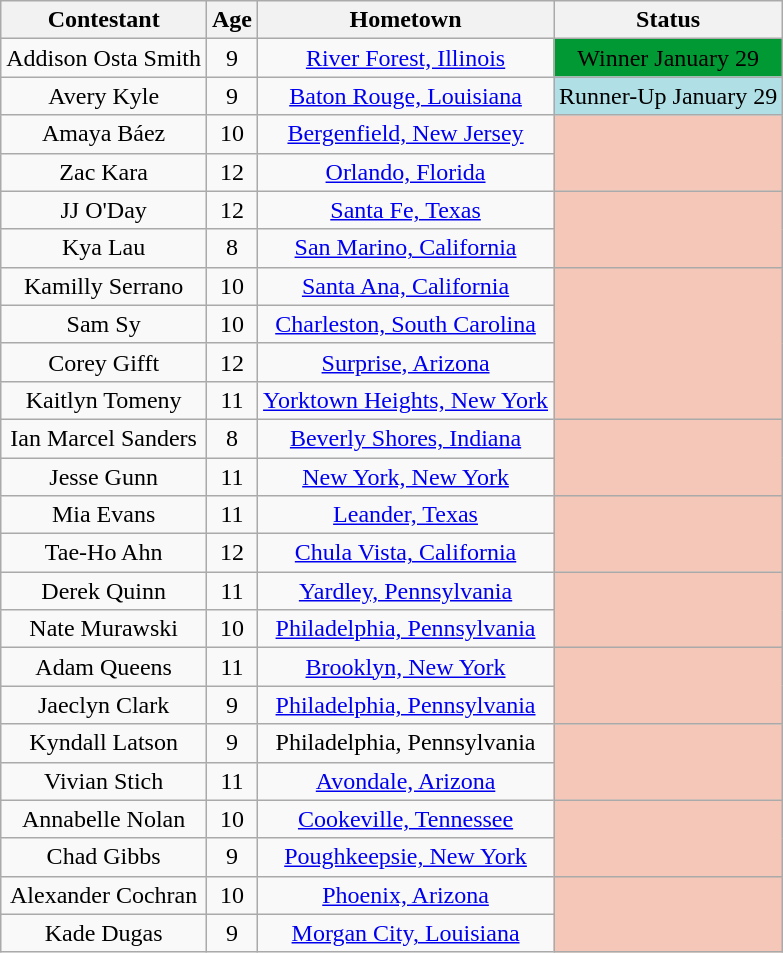<table class="wikitable sortable" style="text-align:center; ">
<tr>
<th>Contestant</th>
<th>Age</th>
<th>Hometown</th>
<th>Status</th>
</tr>
<tr>
<td>Addison Osta Smith</td>
<td>9</td>
<td><a href='#'>River Forest, Illinois</a></td>
<td style="background:#093;"><span>Winner January 29</span></td>
</tr>
<tr>
<td>Avery Kyle</td>
<td>9</td>
<td><a href='#'>Baton Rouge, Louisiana</a></td>
<td style="background:#B0E0E6;">Runner-Up January 29</td>
</tr>
<tr>
<td>Amaya Báez</td>
<td>10</td>
<td><a href='#'>Bergenfield, New Jersey</a></td>
<td style="background:#f4c7b8; text-align:center;" rowspan="2"></td>
</tr>
<tr>
<td>Zac Kara</td>
<td>12</td>
<td><a href='#'>Orlando, Florida</a></td>
</tr>
<tr>
<td>JJ O'Day</td>
<td>12</td>
<td><a href='#'>Santa Fe, Texas</a></td>
<td style="background:#f4c7b8; text-align:center;" rowspan="2"></td>
</tr>
<tr>
<td>Kya Lau</td>
<td>8</td>
<td><a href='#'>San Marino, California</a></td>
</tr>
<tr>
<td>Kamilly Serrano</td>
<td>10</td>
<td><a href='#'>Santa Ana, California</a></td>
<td style="background:#f4c7b8; text-align:center;" rowspan="4"></td>
</tr>
<tr>
<td>Sam Sy</td>
<td>10</td>
<td><a href='#'>Charleston, South Carolina</a></td>
</tr>
<tr>
<td>Corey Gifft</td>
<td>12</td>
<td><a href='#'>Surprise, Arizona</a></td>
</tr>
<tr>
<td>Kaitlyn Tomeny</td>
<td>11</td>
<td><a href='#'>Yorktown Heights, New York</a></td>
</tr>
<tr>
<td>Ian Marcel Sanders</td>
<td>8</td>
<td><a href='#'>Beverly Shores, Indiana</a></td>
<td style="background:#f4c7b8; text-align:center;" rowspan="2"></td>
</tr>
<tr>
<td>Jesse Gunn</td>
<td>11</td>
<td><a href='#'>New York, New York</a></td>
</tr>
<tr>
<td>Mia Evans</td>
<td>11</td>
<td><a href='#'>Leander, Texas</a></td>
<td style="background:#f4c7b8; text-align:center;" rowspan="2"></td>
</tr>
<tr>
<td>Tae-Ho Ahn</td>
<td>12</td>
<td><a href='#'>Chula Vista, California</a></td>
</tr>
<tr>
<td>Derek Quinn</td>
<td>11</td>
<td><a href='#'>Yardley, Pennsylvania</a></td>
<td style="background:#f4c7b8; text-align:center;" rowspan="2"></td>
</tr>
<tr>
<td>Nate Murawski</td>
<td>10</td>
<td><a href='#'>Philadelphia, Pennsylvania</a></td>
</tr>
<tr>
<td>Adam Queens</td>
<td>11</td>
<td><a href='#'>Brooklyn, New York</a></td>
<td style="background:#f4c7b8; text-align:center;" rowspan="2"></td>
</tr>
<tr>
<td>Jaeclyn Clark</td>
<td>9</td>
<td><a href='#'>Philadelphia, Pennsylvania</a></td>
</tr>
<tr>
<td>Kyndall Latson</td>
<td>9</td>
<td>Philadelphia, Pennsylvania</td>
<td style="background:#f4c7b8; text-align:center;" rowspan="2"></td>
</tr>
<tr>
<td>Vivian Stich</td>
<td>11</td>
<td><a href='#'>Avondale, Arizona</a></td>
</tr>
<tr>
<td>Annabelle Nolan</td>
<td>10</td>
<td><a href='#'>Cookeville, Tennessee</a></td>
<td style="background:#f4c7b8; text-align:center;" rowspan="2"></td>
</tr>
<tr>
<td>Chad Gibbs</td>
<td>9</td>
<td><a href='#'>Poughkeepsie, New York</a></td>
</tr>
<tr>
<td>Alexander Cochran</td>
<td>10</td>
<td><a href='#'>Phoenix, Arizona</a></td>
<td style="background:#f4c7b8; text-align:center;" rowspan="2"></td>
</tr>
<tr>
<td>Kade Dugas</td>
<td>9</td>
<td><a href='#'>Morgan City, Louisiana</a></td>
</tr>
</table>
